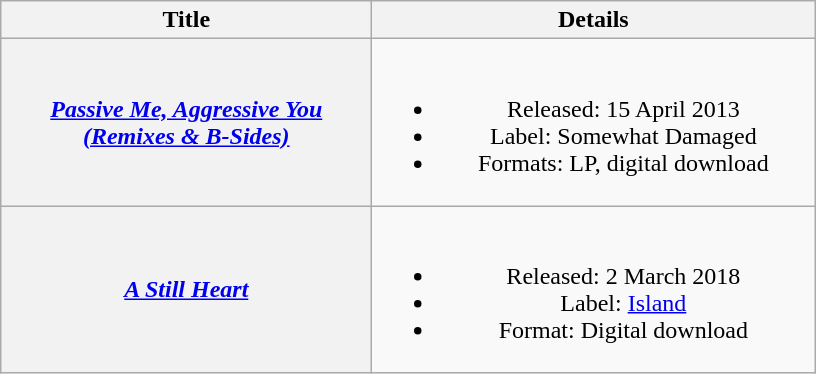<table class="wikitable plainrowheaders" style="text-align:center;">
<tr>
<th scope="col" style="width:15em;">Title</th>
<th scope="col" style="width:18em;">Details</th>
</tr>
<tr>
<th scope="row"><em><a href='#'>Passive Me, Aggressive You<br>(Remixes & B-Sides)</a></em></th>
<td><br><ul><li>Released: 15 April 2013</li><li>Label: Somewhat Damaged</li><li>Formats: LP, digital download</li></ul></td>
</tr>
<tr>
<th scope="row"><em><a href='#'>A Still Heart</a></em></th>
<td><br><ul><li>Released: 2 March 2018</li><li>Label: <a href='#'>Island</a></li><li>Format: Digital download</li></ul></td>
</tr>
</table>
